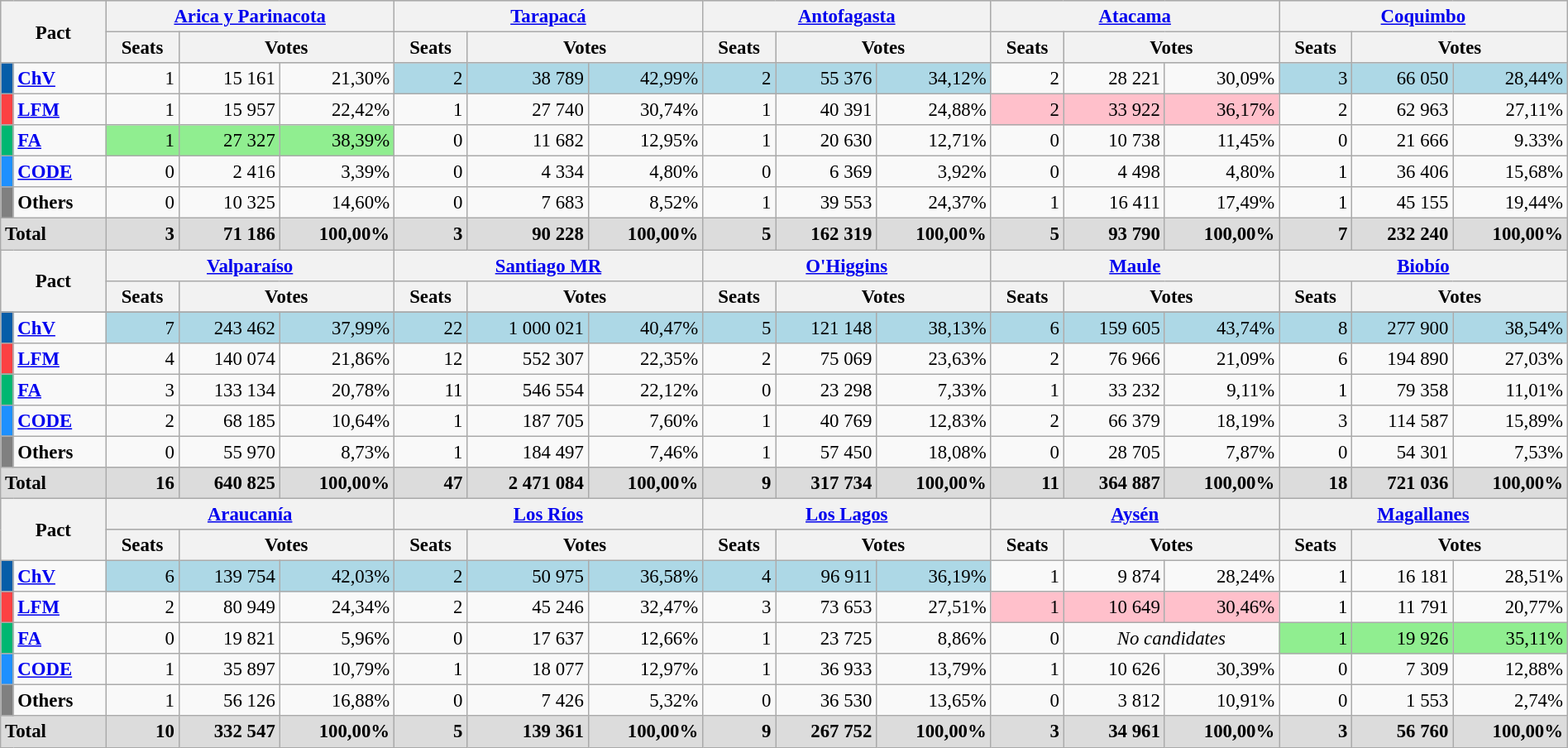<table class="wikitable" width=100% style="font-size: 95%;">
<tr align="center" style="background:#ccc">
<th colspan=2 rowspan=2>Pact</th>
<th colspan=3><a href='#'>Arica y Parinacota</a></th>
<th colspan=3><a href='#'>Tarapacá</a></th>
<th colspan=3><a href='#'>Antofagasta</a></th>
<th colspan=3><a href='#'>Atacama</a></th>
<th colspan=3><a href='#'>Coquimbo</a></th>
</tr>
<tr align="center" style="background:#ccc">
<th>Seats</th>
<th colspan=2>Votes</th>
<th>Seats</th>
<th colspan=2>Votes</th>
<th>Seats</th>
<th colspan=2>Votes</th>
<th>Seats</th>
<th colspan=2>Votes</th>
<th>Seats</th>
<th colspan=2>Votes</th>
</tr>
<tr align=right>
<td bgcolor=#065DA8></td>
<td align=left><strong><a href='#'>ChV</a></strong></td>
<td>1</td>
<td>15 161</td>
<td>21,30%</td>
<td bgcolor=lightblue>2</td>
<td bgcolor=lightblue>38 789</td>
<td bgcolor=lightblue>42,99%</td>
<td bgcolor=lightblue>2</td>
<td bgcolor=lightblue>55 376</td>
<td bgcolor=lightblue>34,12%</td>
<td>2</td>
<td>28 221</td>
<td>30,09%</td>
<td bgcolor=lightblue>3</td>
<td bgcolor=lightblue>66 050</td>
<td bgcolor=lightblue>28,44%</td>
</tr>
<tr align=right>
<td bgcolor=#FC4143></td>
<td align=left><strong><a href='#'>LFM</a></strong></td>
<td>1</td>
<td>15 957</td>
<td>22,42%</td>
<td>1</td>
<td>27 740</td>
<td>30,74%</td>
<td>1</td>
<td>40 391</td>
<td>24,88%</td>
<td bgcolor=pink>2</td>
<td bgcolor=pink>33 922</td>
<td bgcolor=pink>36,17%</td>
<td>2</td>
<td>62 963</td>
<td>27,11%</td>
</tr>
<tr align=right>
<td bgcolor=#00B771></td>
<td align=left><strong><a href='#'>FA</a></strong></td>
<td bgcolor=lightgreen>1</td>
<td bgcolor=lightgreen>27 327</td>
<td bgcolor=lightgreen>38,39%</td>
<td>0</td>
<td>11 682</td>
<td>12,95%</td>
<td>1</td>
<td>20 630</td>
<td>12,71%</td>
<td>0</td>
<td>10 738</td>
<td>11,45%</td>
<td>0</td>
<td>21 666</td>
<td>9.33%</td>
</tr>
<tr align=right>
<td bgcolor=dodgerblue></td>
<td align=left><strong><a href='#'>CODE</a></strong></td>
<td>0</td>
<td>2 416</td>
<td>3,39%</td>
<td>0</td>
<td>4 334</td>
<td>4,80%</td>
<td>0</td>
<td>6 369</td>
<td>3,92%</td>
<td>0</td>
<td>4 498</td>
<td>4,80%</td>
<td>1</td>
<td>36 406</td>
<td>15,68%</td>
</tr>
<tr align=right>
<td bgcolor=grey></td>
<td align=left><strong>Others</strong></td>
<td>0</td>
<td>10 325</td>
<td>14,60%</td>
<td>0</td>
<td>7 683</td>
<td>8,52%</td>
<td>1</td>
<td>39 553</td>
<td>24,37%</td>
<td>1</td>
<td>16 411</td>
<td>17,49%</td>
<td>1</td>
<td>45 155</td>
<td>19,44%</td>
</tr>
<tr align=right bgcolor=#DCDCDC>
<td colspan=2 align=left><strong>Total</strong></td>
<td><strong>3</strong></td>
<td><strong>71 186</strong></td>
<td><strong>100,00%</strong></td>
<td><strong>3</strong></td>
<td><strong>90 228</strong></td>
<td><strong>100,00%</strong></td>
<td><strong>5</strong></td>
<td><strong>162 319</strong></td>
<td><strong>100,00%</strong></td>
<td><strong>5</strong></td>
<td><strong>93 790</strong></td>
<td><strong>100,00%</strong></td>
<td><strong>7</strong></td>
<td><strong>232 240</strong></td>
<td><strong>100,00%</strong></td>
</tr>
<tr align="center" style="background:#ccc">
<th colspan=2 rowspan=2>Pact</th>
<th colspan=3><a href='#'>Valparaíso</a></th>
<th colspan=3><a href='#'>Santiago MR</a></th>
<th colspan=3><a href='#'>O'Higgins</a></th>
<th colspan=3><a href='#'>Maule</a></th>
<th colspan=3><a href='#'>Biobío</a></th>
</tr>
<tr align="center" style="background:#ccc">
<th>Seats</th>
<th colspan=2>Votes</th>
<th>Seats</th>
<th colspan=2>Votes</th>
<th>Seats</th>
<th colspan=2>Votes</th>
<th>Seats</th>
<th colspan=2>Votes</th>
<th>Seats</th>
<th colspan=2>Votes</th>
</tr>
<tr align=right>
</tr>
<tr align=right>
<td bgcolor=#065DA8></td>
<td align=left><strong><a href='#'>ChV</a></strong></td>
<td bgcolor=lightblue>7</td>
<td bgcolor=lightblue>243 462</td>
<td bgcolor=lightblue>37,99%</td>
<td bgcolor=lightblue>22</td>
<td bgcolor=lightblue>1 000 021</td>
<td bgcolor=lightblue>40,47%</td>
<td bgcolor=lightblue>5</td>
<td bgcolor=lightblue>121 148</td>
<td bgcolor=lightblue>38,13%</td>
<td bgcolor=lightblue>6</td>
<td bgcolor=lightblue>159 605</td>
<td bgcolor=lightblue>43,74%</td>
<td bgcolor=lightblue>8</td>
<td bgcolor=lightblue>277 900</td>
<td bgcolor=lightblue>38,54%</td>
</tr>
<tr align=right>
<td bgcolor=#FC4143></td>
<td align=left><strong><a href='#'>LFM</a></strong></td>
<td>4</td>
<td>140 074</td>
<td>21,86%</td>
<td>12</td>
<td>552 307</td>
<td>22,35%</td>
<td>2</td>
<td>75 069</td>
<td>23,63%</td>
<td>2</td>
<td>76 966</td>
<td>21,09%</td>
<td>6</td>
<td>194 890</td>
<td>27,03%</td>
</tr>
<tr align=right>
<td bgcolor=#00B771></td>
<td align=left><strong><a href='#'>FA</a></strong></td>
<td>3</td>
<td>133 134</td>
<td>20,78%</td>
<td>11</td>
<td>546 554</td>
<td>22,12%</td>
<td>0</td>
<td>23 298</td>
<td>7,33%</td>
<td>1</td>
<td>33 232</td>
<td>9,11%</td>
<td>1</td>
<td>79 358</td>
<td>11,01%</td>
</tr>
<tr align=right>
<td bgcolor=dodgerblue></td>
<td align=left><strong><a href='#'>CODE</a></strong></td>
<td>2</td>
<td>68 185</td>
<td>10,64%</td>
<td>1</td>
<td>187 705</td>
<td>7,60%</td>
<td>1</td>
<td>40 769</td>
<td>12,83%</td>
<td>2</td>
<td>66 379</td>
<td>18,19%</td>
<td>3</td>
<td>114 587</td>
<td>15,89%</td>
</tr>
<tr align=right>
<td bgcolor=grey></td>
<td align=left><strong>Others</strong></td>
<td>0</td>
<td>55 970</td>
<td>8,73%</td>
<td>1</td>
<td>184 497</td>
<td>7,46%</td>
<td>1</td>
<td>57 450</td>
<td>18,08%</td>
<td>0</td>
<td>28 705</td>
<td>7,87%</td>
<td>0</td>
<td>54 301</td>
<td>7,53%</td>
</tr>
<tr align=right bgcolor=#DCDCDC>
<td colspan=2 align=left><strong>Total</strong></td>
<td><strong>16</strong></td>
<td><strong>640 825</strong></td>
<td><strong>100,00%</strong></td>
<td><strong>47</strong></td>
<td><strong>2 471 084</strong></td>
<td><strong>100,00%</strong></td>
<td><strong>9</strong></td>
<td><strong>317 734</strong></td>
<td><strong>100,00%</strong></td>
<td><strong>11</strong></td>
<td><strong>364 887</strong></td>
<td><strong>100,00%</strong></td>
<td><strong>18</strong></td>
<td><strong>721 036</strong></td>
<td><strong>100,00%</strong></td>
</tr>
<tr align="center" style="background:#ccc">
<th colspan=2 rowspan=2>Pact</th>
<th colspan=3><a href='#'>Araucanía</a></th>
<th colspan=3><a href='#'>Los Ríos</a></th>
<th colspan=3><a href='#'>Los Lagos</a></th>
<th colspan=3><a href='#'>Aysén</a></th>
<th colspan=3><a href='#'>Magallanes</a></th>
</tr>
<tr align="center" style="background:#ccc">
<th>Seats</th>
<th colspan=2>Votes</th>
<th>Seats</th>
<th colspan=2>Votes</th>
<th>Seats</th>
<th colspan=2>Votes</th>
<th>Seats</th>
<th colspan=2>Votes</th>
<th>Seats</th>
<th colspan=2>Votes</th>
</tr>
<tr align=right>
<td bgcolor=#065DA8></td>
<td align=left><strong><a href='#'>ChV</a></strong></td>
<td bgcolor=lightblue>6</td>
<td bgcolor=lightblue>139 754</td>
<td bgcolor=lightblue>42,03%</td>
<td bgcolor=lightblue>2</td>
<td bgcolor=lightblue>50 975</td>
<td bgcolor=lightblue>36,58%</td>
<td bgcolor=lightblue>4</td>
<td bgcolor=lightblue>96 911</td>
<td bgcolor=lightblue>36,19%</td>
<td>1</td>
<td>9 874</td>
<td>28,24%</td>
<td>1</td>
<td>16 181</td>
<td>28,51%</td>
</tr>
<tr align=right>
<td bgcolor=#FC4143></td>
<td align=left><strong><a href='#'>LFM</a></strong></td>
<td>2</td>
<td>80 949</td>
<td>24,34%</td>
<td>2</td>
<td>45 246</td>
<td>32,47%</td>
<td>3</td>
<td>73 653</td>
<td>27,51%</td>
<td bgcolor=pink>1</td>
<td bgcolor=pink>10 649</td>
<td bgcolor=pink>30,46%</td>
<td>1</td>
<td>11 791</td>
<td>20,77%</td>
</tr>
<tr align=right>
<td bgcolor=#00B771></td>
<td align=left><strong><a href='#'>FA</a></strong></td>
<td>0</td>
<td>19 821</td>
<td>5,96%</td>
<td>0</td>
<td>17 637</td>
<td>12,66%</td>
<td>1</td>
<td>23 725</td>
<td>8,86%</td>
<td>0</td>
<td colspan=2 align=center><em>No candidates</em></td>
<td bgcolor=lightgreen>1</td>
<td bgcolor=lightgreen>19 926</td>
<td bgcolor=lightgreen>35,11%</td>
</tr>
<tr align=right>
<td bgcolor=dodgerblue></td>
<td align=left><strong><a href='#'>CODE</a></strong></td>
<td>1</td>
<td>35 897</td>
<td>10,79%</td>
<td>1</td>
<td>18 077</td>
<td>12,97%</td>
<td>1</td>
<td>36 933</td>
<td>13,79%</td>
<td>1</td>
<td>10 626</td>
<td>30,39%</td>
<td>0</td>
<td>7 309</td>
<td>12,88%</td>
</tr>
<tr align=right>
<td bgcolor=grey></td>
<td align=left><strong>Others</strong></td>
<td>1</td>
<td>56 126</td>
<td>16,88%</td>
<td>0</td>
<td>7 426</td>
<td>5,32%</td>
<td>0</td>
<td>36 530</td>
<td>13,65%</td>
<td>0</td>
<td>3 812</td>
<td>10,91%</td>
<td>0</td>
<td>1 553</td>
<td>2,74%</td>
</tr>
<tr align=right bgcolor=#DCDCDC>
<td colspan=2 align=left><strong>Total</strong></td>
<td><strong>10</strong></td>
<td><strong>332 547</strong></td>
<td><strong>100,00%</strong></td>
<td><strong>5</strong></td>
<td><strong>139 361</strong></td>
<td><strong>100,00%</strong></td>
<td><strong>9</strong></td>
<td><strong>267 752</strong></td>
<td><strong>100,00%</strong></td>
<td><strong>3</strong></td>
<td><strong>34 961</strong></td>
<td><strong>100,00%</strong></td>
<td><strong>3</strong></td>
<td><strong>56 760</strong></td>
<td><strong>100,00%</strong></td>
</tr>
</table>
